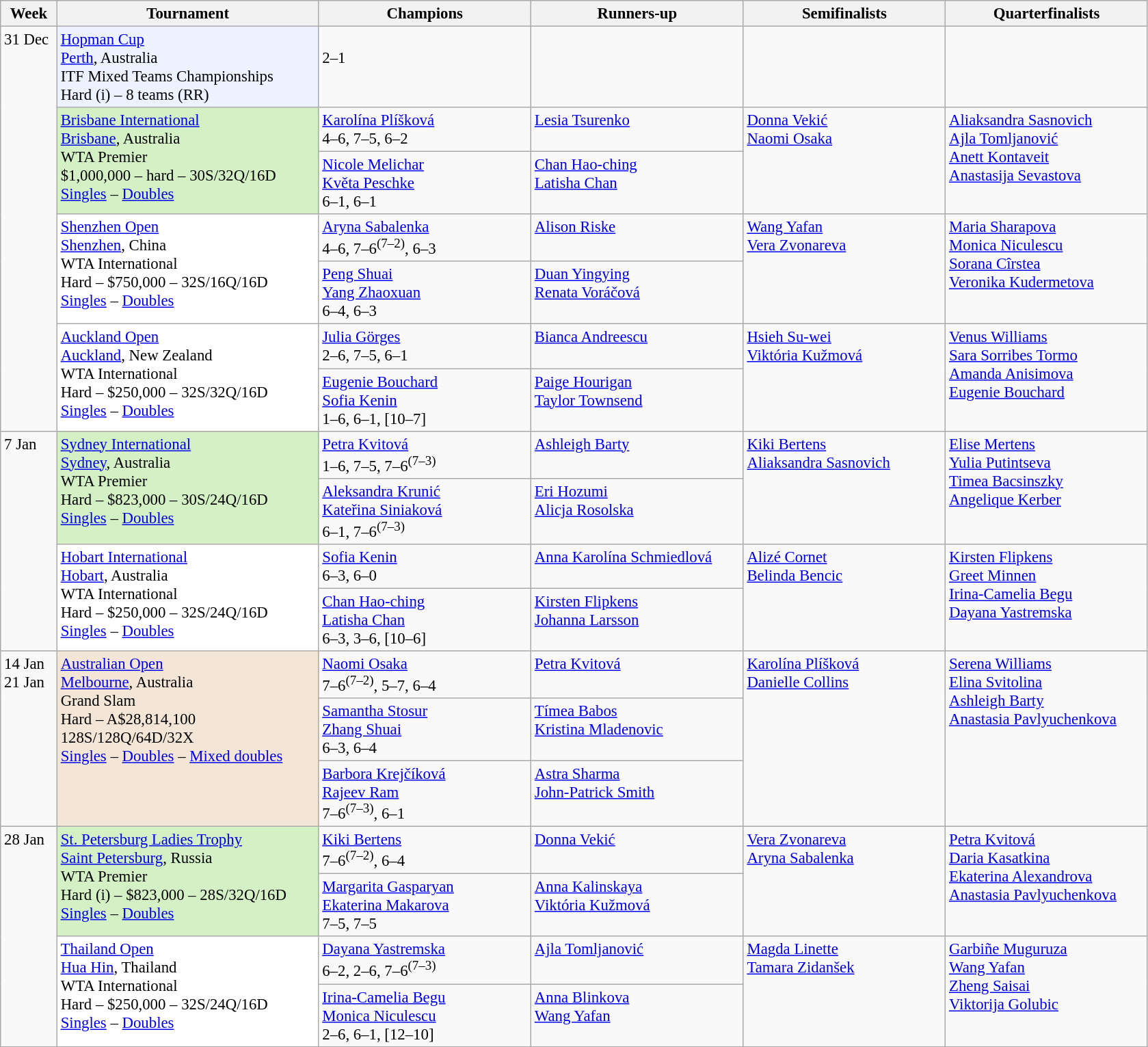<table class=wikitable style=font-size:95%>
<tr>
<th style="width:48px;">Week</th>
<th style="width:248px;">Tournament</th>
<th style="width:200px;">Champions</th>
<th style="width:200px;">Runners-up</th>
<th style="width:190px;">Semifinalists</th>
<th style="width:190px;">Quarterfinalists</th>
</tr>
<tr valign=top>
<td rowspan=7>31 Dec</td>
<td style="background:#ECF2FF;"><a href='#'>Hopman Cup</a><br><a href='#'>Perth</a>, Australia<br>ITF Mixed Teams Championships<br>Hard (i) – 8 teams (RR)</td>
<td><br>2–1</td>
<td></td>
<td><br><br></td>
<td> <br><br></td>
</tr>
<tr valign=top>
<td style="background:#D4F1C5;" rowspan="2"><a href='#'>Brisbane International</a><br> <a href='#'>Brisbane</a>, Australia<br>WTA Premier<br>$1,000,000 – hard – 30S/32Q/16D<br><a href='#'>Singles</a> – <a href='#'>Doubles</a></td>
<td> <a href='#'>Karolína Plíšková</a><br>4–6, 7–5, 6–2</td>
<td> <a href='#'>Lesia Tsurenko</a></td>
<td rowspan=2> <a href='#'>Donna Vekić</a><br> <a href='#'>Naomi Osaka</a></td>
<td rowspan=2> <a href='#'>Aliaksandra Sasnovich</a><br> <a href='#'>Ajla Tomljanović</a><br> <a href='#'>Anett Kontaveit</a><br> <a href='#'>Anastasija Sevastova</a></td>
</tr>
<tr valign=top>
<td> <a href='#'>Nicole Melichar</a><br> <a href='#'>Květa Peschke</a><br>6–1, 6–1</td>
<td> <a href='#'>Chan Hao-ching</a><br> <a href='#'>Latisha Chan</a></td>
</tr>
<tr valign=top>
<td style="background:#fff;" rowspan="2"><a href='#'>Shenzhen Open</a><br><a href='#'>Shenzhen</a>, China<br>WTA International<br>Hard – $750,000 – 32S/16Q/16D<br><a href='#'>Singles</a> – <a href='#'>Doubles</a></td>
<td> <a href='#'>Aryna Sabalenka</a><br>4–6, 7–6<sup>(7–2)</sup>, 6–3</td>
<td> <a href='#'>Alison Riske</a></td>
<td rowspan=2> <a href='#'>Wang Yafan</a> <br> <a href='#'>Vera Zvonareva</a></td>
<td rowspan=2> <a href='#'>Maria Sharapova</a><br> <a href='#'>Monica Niculescu</a><br> <a href='#'>Sorana Cîrstea</a> <br> <a href='#'>Veronika Kudermetova</a></td>
</tr>
<tr valign=top>
<td> <a href='#'>Peng Shuai</a><br> <a href='#'>Yang Zhaoxuan</a><br>6–4, 6–3</td>
<td> <a href='#'>Duan Yingying</a><br> <a href='#'>Renata Voráčová</a></td>
</tr>
<tr valign=top>
<td style="background:#fff;" rowspan="2"><a href='#'>Auckland Open</a><br><a href='#'>Auckland</a>, New Zealand<br>WTA International<br>Hard – $250,000 – 32S/32Q/16D<br> <a href='#'>Singles</a> – <a href='#'>Doubles</a></td>
<td> <a href='#'>Julia Görges</a><br>2–6, 7–5, 6–1</td>
<td> <a href='#'>Bianca Andreescu</a></td>
<td rowspan=2> <a href='#'>Hsieh Su-wei</a><br> <a href='#'>Viktória Kužmová</a></td>
<td rowspan=2> <a href='#'>Venus Williams</a><br> <a href='#'>Sara Sorribes Tormo</a><br> <a href='#'>Amanda Anisimova</a><br>  <a href='#'>Eugenie Bouchard</a></td>
</tr>
<tr valign=top>
<td> <a href='#'>Eugenie Bouchard</a><br> <a href='#'>Sofia Kenin</a><br>1–6, 6–1, [10–7]</td>
<td> <a href='#'>Paige Hourigan</a><br> <a href='#'>Taylor Townsend</a></td>
</tr>
<tr valign=top>
<td rowspan=4>7 Jan</td>
<td style="background:#D4F1C5;" rowspan="2"><a href='#'>Sydney International</a><br><a href='#'>Sydney</a>, Australia<br>WTA Premier<br>Hard – $823,000 – 30S/24Q/16D<br><a href='#'>Singles</a> – <a href='#'>Doubles</a></td>
<td> <a href='#'>Petra Kvitová</a> <br>1–6, 7–5, 7–6<sup>(7–3)</sup></td>
<td> <a href='#'>Ashleigh Barty</a></td>
<td rowspan=2> <a href='#'>Kiki Bertens</a><br> <a href='#'>Aliaksandra Sasnovich</a></td>
<td rowspan=2> <a href='#'>Elise Mertens</a><br> <a href='#'>Yulia Putintseva</a><br> <a href='#'>Timea Bacsinszky</a><br> <a href='#'>Angelique Kerber</a></td>
</tr>
<tr valign=top>
<td> <a href='#'>Aleksandra Krunić</a><br> <a href='#'>Kateřina Siniaková</a><br>6–1, 7–6<sup>(7–3)</sup></td>
<td> <a href='#'>Eri Hozumi</a> <br> <a href='#'>Alicja Rosolska</a></td>
</tr>
<tr valign=top>
<td style="background:#fff;" rowspan="2"><a href='#'>Hobart International</a><br><a href='#'>Hobart</a>, Australia<br>WTA International<br>Hard – $250,000 – 32S/24Q/16D<br><a href='#'>Singles</a> – <a href='#'>Doubles</a></td>
<td> <a href='#'>Sofia Kenin</a><br>6–3, 6–0</td>
<td> <a href='#'>Anna Karolína Schmiedlová</a></td>
<td rowspan=2> <a href='#'>Alizé Cornet</a><br> <a href='#'>Belinda Bencic</a></td>
<td rowspan=2> <a href='#'>Kirsten Flipkens</a><br> <a href='#'>Greet Minnen</a><br> <a href='#'>Irina-Camelia Begu</a><br> <a href='#'>Dayana Yastremska</a></td>
</tr>
<tr valign=top>
<td> <a href='#'>Chan Hao-ching</a><br>  <a href='#'>Latisha Chan</a><br>6–3, 3–6, [10–6]</td>
<td> <a href='#'>Kirsten Flipkens</a><br> <a href='#'>Johanna Larsson</a></td>
</tr>
<tr valign=top>
<td rowspan=3>14 Jan <br>21 Jan</td>
<td style="background:#F3E6D7;" rowspan="3"><a href='#'>Australian Open</a><br><a href='#'>Melbourne</a>, Australia<br>Grand Slam<br>Hard – A$28,814,100<br>128S/128Q/64D/32X<br><a href='#'>Singles</a> – <a href='#'>Doubles</a> – <a href='#'>Mixed doubles</a></td>
<td> <a href='#'>Naomi Osaka</a><br>7–6<sup>(7–2)</sup>, 5–7, 6–4</td>
<td> <a href='#'>Petra Kvitová</a></td>
<td rowspan=3> <a href='#'>Karolína Plíšková</a><br> <a href='#'>Danielle Collins</a></td>
<td rowspan=3> <a href='#'>Serena Williams</a><br> <a href='#'>Elina Svitolina</a><br>  <a href='#'>Ashleigh Barty</a><br> <a href='#'>Anastasia Pavlyuchenkova</a></td>
</tr>
<tr valign=top>
<td> <a href='#'>Samantha Stosur</a><br> <a href='#'>Zhang Shuai</a><br>6–3, 6–4</td>
<td> <a href='#'>Tímea Babos</a><br> <a href='#'>Kristina Mladenovic</a></td>
</tr>
<tr valign=top>
<td> <a href='#'>Barbora Krejčíková</a><br>  <a href='#'>Rajeev Ram</a><br>7–6<sup>(7–3)</sup>, 6–1</td>
<td> <a href='#'>Astra Sharma</a><br> <a href='#'>John-Patrick Smith</a></td>
</tr>
<tr valign=top>
<td rowspan=4>28 Jan</td>
<td style="background:#D4F1C5;" rowspan="2"><a href='#'>St. Petersburg Ladies Trophy</a><br><a href='#'>Saint Petersburg</a>, Russia<br>WTA Premier<br>Hard (i) – $823,000 – 28S/32Q/16D<br><a href='#'>Singles</a> – <a href='#'>Doubles</a></td>
<td> <a href='#'>Kiki Bertens</a><br>7–6<sup>(7–2)</sup>, 6–4</td>
<td> <a href='#'>Donna Vekić</a></td>
<td rowspan="2"> <a href='#'>Vera Zvonareva</a><br> <a href='#'>Aryna Sabalenka</a></td>
<td rowspan="2"> <a href='#'>Petra Kvitová</a><br> <a href='#'>Daria Kasatkina</a><br> <a href='#'>Ekaterina Alexandrova</a><br> <a href='#'>Anastasia Pavlyuchenkova</a></td>
</tr>
<tr valign=top>
<td> <a href='#'>Margarita Gasparyan</a><br> <a href='#'>Ekaterina Makarova</a><br>7–5, 7–5</td>
<td> <a href='#'>Anna Kalinskaya</a><br> <a href='#'>Viktória Kužmová</a></td>
</tr>
<tr valign=top>
<td style="background:#fff;" rowspan="2"><a href='#'>Thailand Open</a><br><a href='#'>Hua Hin</a>, Thailand<br>WTA International<br>Hard – $250,000 – 32S/24Q/16D<br><a href='#'>Singles</a> – <a href='#'>Doubles</a></td>
<td> <a href='#'>Dayana Yastremska</a><br>6–2, 2–6, 7–6<sup>(7–3)</sup></td>
<td> <a href='#'>Ajla Tomljanović</a></td>
<td rowspan=2> <a href='#'>Magda Linette</a><br> <a href='#'>Tamara Zidanšek</a></td>
<td rowspan=2> <a href='#'>Garbiñe Muguruza</a><br> <a href='#'>Wang Yafan</a><br> <a href='#'>Zheng Saisai</a><br> <a href='#'>Viktorija Golubic</a></td>
</tr>
<tr valign=top>
<td> <a href='#'>Irina-Camelia Begu</a><br>  <a href='#'>Monica Niculescu</a><br>2–6, 6–1, [12–10]</td>
<td> <a href='#'>Anna Blinkova</a><br> <a href='#'>Wang Yafan</a></td>
</tr>
</table>
